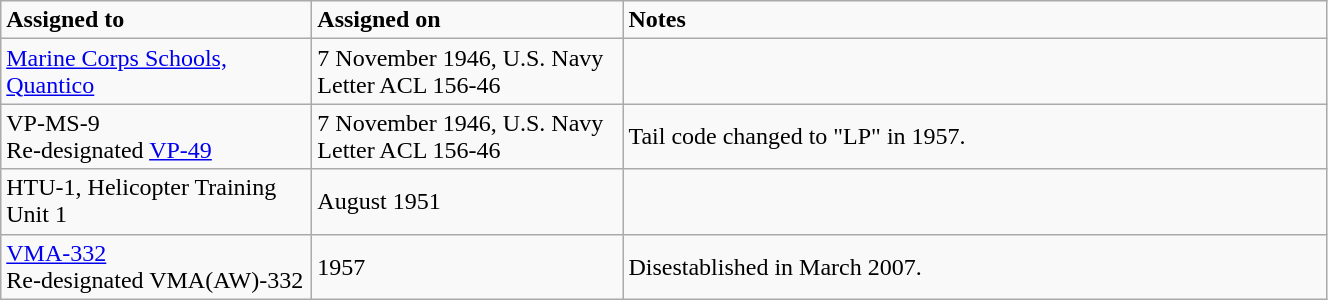<table class="wikitable" style="width: 70%;">
<tr>
<td style="width: 200px;"><strong>Assigned to</strong></td>
<td style="width: 200px;"><strong>Assigned on</strong></td>
<td><strong>Notes</strong></td>
</tr>
<tr>
<td><a href='#'>Marine Corps Schools, Quantico</a></td>
<td>7 November 1946, U.S. Navy Letter ACL 156-46</td>
<td></td>
</tr>
<tr>
<td>VP-MS-9<br>Re-designated <a href='#'>VP-49</a></td>
<td>7 November 1946, U.S. Navy Letter ACL 156-46</td>
<td>Tail code changed to "LP" in 1957.</td>
</tr>
<tr>
<td>HTU-1, Helicopter Training Unit 1</td>
<td>August 1951</td>
<td></td>
</tr>
<tr>
<td><a href='#'>VMA-332</a><br>Re-designated VMA(AW)-332</td>
<td>1957</td>
<td>Disestablished in March 2007.</td>
</tr>
</table>
